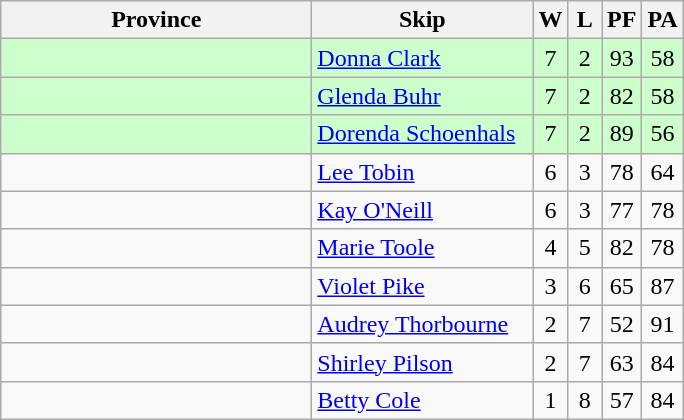<table class="wikitable" style="text-align: center;">
<tr>
<th bgcolor="#efefef" width="200">Province</th>
<th bgcolor="#efefef" width="140">Skip</th>
<th bgcolor="#efefef" width="15">W</th>
<th bgcolor="#efefef" width="15">L</th>
<th bgcolor="#efefef" width="15">PF</th>
<th bgcolor="#efefef" width="15">PA</th>
</tr>
<tr bgcolor=#ccffcc>
<td style="text-align: left;"></td>
<td style="text-align: left;"><a href='#'>Donna Clark</a></td>
<td>7</td>
<td>2</td>
<td>93</td>
<td>58</td>
</tr>
<tr bgcolor=#ccffcc>
<td style="text-align: left;"></td>
<td style="text-align: left;"><a href='#'>Glenda Buhr</a></td>
<td>7</td>
<td>2</td>
<td>82</td>
<td>58</td>
</tr>
<tr bgcolor=#ccffcc>
<td style="text-align: left;"></td>
<td style="text-align: left;"><a href='#'>Dorenda Schoenhals</a></td>
<td>7</td>
<td>2</td>
<td>89</td>
<td>56</td>
</tr>
<tr>
<td style="text-align: left;"></td>
<td style="text-align: left;"><a href='#'>Lee Tobin</a></td>
<td>6</td>
<td>3</td>
<td>78</td>
<td>64</td>
</tr>
<tr>
<td style="text-align: left;"></td>
<td style="text-align: left;"><a href='#'>Kay O'Neill</a></td>
<td>6</td>
<td>3</td>
<td>77</td>
<td>78</td>
</tr>
<tr>
<td style="text-align: left;"></td>
<td style="text-align: left;"><a href='#'>Marie Toole</a></td>
<td>4</td>
<td>5</td>
<td>82</td>
<td>78</td>
</tr>
<tr>
<td style="text-align: left;"></td>
<td style="text-align: left;"><a href='#'>Violet Pike</a></td>
<td>3</td>
<td>6</td>
<td>65</td>
<td>87</td>
</tr>
<tr>
<td style="text-align: left;"></td>
<td style="text-align: left;"><a href='#'>Audrey Thorbourne</a></td>
<td>2</td>
<td>7</td>
<td>52</td>
<td>91</td>
</tr>
<tr>
<td style="text-align: left;"></td>
<td style="text-align: left;"><a href='#'>Shirley Pilson</a></td>
<td>2</td>
<td>7</td>
<td>63</td>
<td>84</td>
</tr>
<tr>
<td style="text-align: left;"></td>
<td style="text-align: left;"><a href='#'>Betty Cole</a></td>
<td>1</td>
<td>8</td>
<td>57</td>
<td>84</td>
</tr>
</table>
